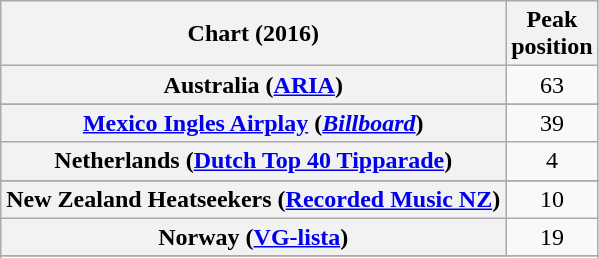<table class="wikitable sortable plainrowheaders" style="text-align:center;">
<tr>
<th scope="col">Chart (2016)</th>
<th scope="col">Peak<br>position</th>
</tr>
<tr>
<th scope="row">Australia (<a href='#'>ARIA</a>)</th>
<td>63</td>
</tr>
<tr>
</tr>
<tr>
</tr>
<tr>
</tr>
<tr>
<th scope="row"><a href='#'>Mexico Ingles Airplay</a> (<em><a href='#'>Billboard</a></em>)</th>
<td align="center">39</td>
</tr>
<tr>
<th scope="row">Netherlands (<a href='#'>Dutch Top 40 Tipparade</a>)</th>
<td>4</td>
</tr>
<tr>
</tr>
<tr>
<th scope="row">New Zealand Heatseekers (<a href='#'>Recorded Music NZ</a>)</th>
<td>10</td>
</tr>
<tr>
<th scope="row">Norway (<a href='#'>VG-lista</a>)</th>
<td>19</td>
</tr>
<tr>
</tr>
<tr>
</tr>
<tr>
</tr>
<tr>
</tr>
<tr>
</tr>
<tr>
</tr>
<tr>
</tr>
<tr>
</tr>
</table>
